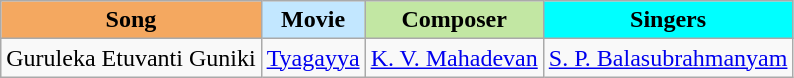<table class="wikitable sortable">
<tr>
<th style="background:#f4a860">Song</th>
<th style="background:#c2e7ff">Movie</th>
<th style="background:#c2e7a3">Composer</th>
<th style="background:#00ffff">Singers</th>
</tr>
<tr>
<td>Guruleka Etuvanti Guniki</td>
<td><a href='#'>Tyagayya</a></td>
<td><a href='#'>K. V. Mahadevan</a></td>
<td><a href='#'>S. P. Balasubrahmanyam</a></td>
</tr>
</table>
